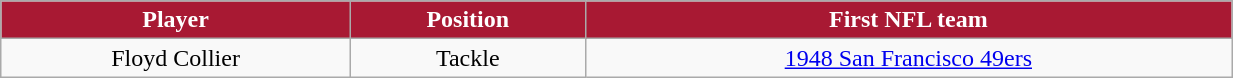<table class="wikitable" width="65%">
<tr align="center"  style="background:#A81933;color:#FFFFFF;">
<td><strong>Player</strong></td>
<td><strong>Position</strong></td>
<td><strong>First NFL team</strong></td>
</tr>
<tr align="center" bgcolor="">
<td>Floyd Collier</td>
<td>Tackle</td>
<td><a href='#'>1948 San Francisco 49ers</a></td>
</tr>
</table>
